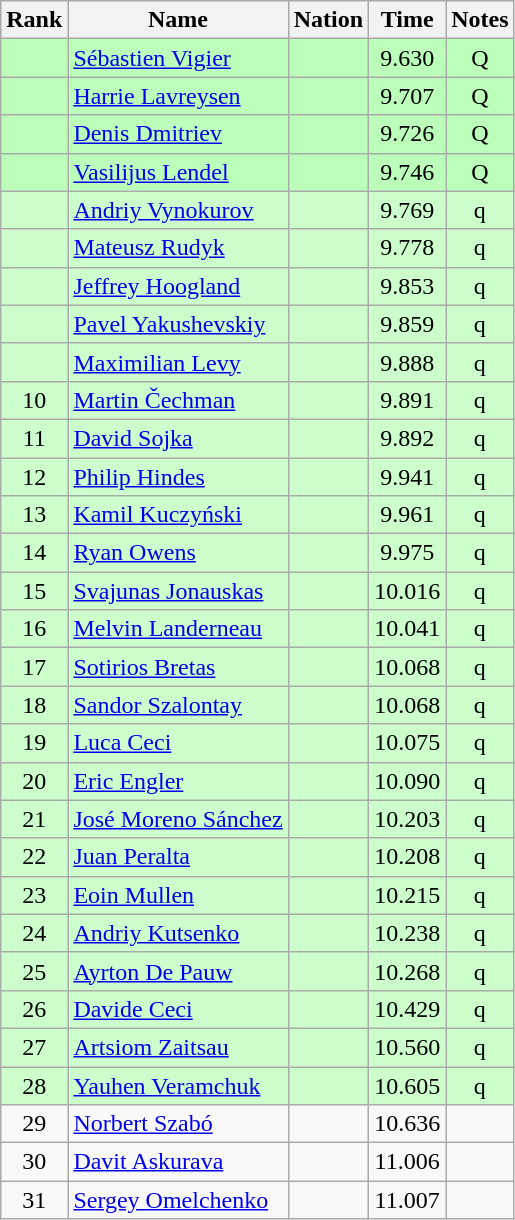<table class="wikitable sortable" style="text-align:center">
<tr>
<th>Rank</th>
<th>Name</th>
<th>Nation</th>
<th>Time</th>
<th>Notes</th>
</tr>
<tr bgcolor=bbffbb>
<td></td>
<td align=left><a href='#'>Sébastien Vigier</a></td>
<td align=left></td>
<td>9.630</td>
<td>Q</td>
</tr>
<tr bgcolor=bbffbb>
<td></td>
<td align=left><a href='#'>Harrie Lavreysen</a></td>
<td align=left></td>
<td>9.707</td>
<td>Q</td>
</tr>
<tr bgcolor=bbffbb>
<td></td>
<td align=left><a href='#'>Denis Dmitriev</a></td>
<td align=left></td>
<td>9.726</td>
<td>Q</td>
</tr>
<tr bgcolor=bbffbb>
<td></td>
<td align=left><a href='#'>Vasilijus Lendel</a></td>
<td align=left></td>
<td>9.746</td>
<td>Q</td>
</tr>
<tr bgcolor=ccffcc>
<td></td>
<td align=left><a href='#'>Andriy Vynokurov</a></td>
<td align=left></td>
<td>9.769</td>
<td>q</td>
</tr>
<tr bgcolor=ccffcc>
<td></td>
<td align=left><a href='#'>Mateusz Rudyk</a></td>
<td align=left></td>
<td>9.778</td>
<td>q</td>
</tr>
<tr bgcolor=ccffcc>
<td></td>
<td align=left><a href='#'>Jeffrey Hoogland</a></td>
<td align=left></td>
<td>9.853</td>
<td>q</td>
</tr>
<tr bgcolor=ccffcc>
<td></td>
<td align=left><a href='#'>Pavel Yakushevskiy</a></td>
<td align=left></td>
<td>9.859</td>
<td>q</td>
</tr>
<tr bgcolor=ccffcc>
<td></td>
<td align=left><a href='#'>Maximilian Levy</a></td>
<td align=left></td>
<td>9.888</td>
<td>q</td>
</tr>
<tr bgcolor=ccffcc>
<td>10</td>
<td align=left><a href='#'>Martin Čechman</a></td>
<td align=left></td>
<td>9.891</td>
<td>q</td>
</tr>
<tr bgcolor=ccffcc>
<td>11</td>
<td align=left><a href='#'>David Sojka</a></td>
<td align=left></td>
<td>9.892</td>
<td>q</td>
</tr>
<tr bgcolor=ccffcc>
<td>12</td>
<td align=left><a href='#'>Philip Hindes</a></td>
<td align=left></td>
<td>9.941</td>
<td>q</td>
</tr>
<tr bgcolor=ccffcc>
<td>13</td>
<td align=left><a href='#'>Kamil Kuczyński</a></td>
<td align=left></td>
<td>9.961</td>
<td>q</td>
</tr>
<tr bgcolor=ccffcc>
<td>14</td>
<td align=left><a href='#'>Ryan Owens</a></td>
<td align=left></td>
<td>9.975</td>
<td>q</td>
</tr>
<tr bgcolor=ccffcc>
<td>15</td>
<td align=left><a href='#'>Svajunas Jonauskas</a></td>
<td align=left></td>
<td>10.016</td>
<td>q</td>
</tr>
<tr bgcolor=ccffcc>
<td>16</td>
<td align=left><a href='#'>Melvin Landerneau</a></td>
<td align=left></td>
<td>10.041</td>
<td>q</td>
</tr>
<tr bgcolor=ccffcc>
<td>17</td>
<td align=left><a href='#'>Sotirios Bretas</a></td>
<td align=left></td>
<td>10.068</td>
<td>q</td>
</tr>
<tr bgcolor=ccffcc>
<td>18</td>
<td align=left><a href='#'>Sandor Szalontay</a></td>
<td align=left></td>
<td>10.068</td>
<td>q</td>
</tr>
<tr bgcolor=ccffcc>
<td>19</td>
<td align=left><a href='#'>Luca Ceci</a></td>
<td align=left></td>
<td>10.075</td>
<td>q</td>
</tr>
<tr bgcolor=ccffcc>
<td>20</td>
<td align=left><a href='#'>Eric Engler</a></td>
<td align=left></td>
<td>10.090</td>
<td>q</td>
</tr>
<tr bgcolor=ccffcc>
<td>21</td>
<td align=left><a href='#'>José Moreno Sánchez</a></td>
<td align=left></td>
<td>10.203</td>
<td>q</td>
</tr>
<tr bgcolor=ccffcc>
<td>22</td>
<td align=left><a href='#'>Juan Peralta</a></td>
<td align=left></td>
<td>10.208</td>
<td>q</td>
</tr>
<tr bgcolor=ccffcc>
<td>23</td>
<td align=left><a href='#'>Eoin Mullen</a></td>
<td align=left></td>
<td>10.215</td>
<td>q</td>
</tr>
<tr bgcolor=ccffcc>
<td>24</td>
<td align=left><a href='#'>Andriy Kutsenko</a></td>
<td align=left></td>
<td>10.238</td>
<td>q</td>
</tr>
<tr bgcolor=ccffcc>
<td>25</td>
<td align=left><a href='#'>Ayrton De Pauw</a></td>
<td align=left></td>
<td>10.268</td>
<td>q</td>
</tr>
<tr bgcolor=ccffcc>
<td>26</td>
<td align=left><a href='#'>Davide Ceci</a></td>
<td align=left></td>
<td>10.429</td>
<td>q</td>
</tr>
<tr bgcolor=ccffcc>
<td>27</td>
<td align=left><a href='#'>Artsiom Zaitsau</a></td>
<td align=left></td>
<td>10.560</td>
<td>q</td>
</tr>
<tr bgcolor=ccffcc>
<td>28</td>
<td align=left><a href='#'>Yauhen Veramchuk</a></td>
<td align=left></td>
<td>10.605</td>
<td>q</td>
</tr>
<tr>
<td>29</td>
<td align=left><a href='#'>Norbert Szabó</a></td>
<td align=left></td>
<td>10.636</td>
<td></td>
</tr>
<tr>
<td>30</td>
<td align=left><a href='#'>Davit Askurava</a></td>
<td align=left></td>
<td>11.006</td>
<td></td>
</tr>
<tr>
<td>31</td>
<td align=left><a href='#'>Sergey Omelchenko</a></td>
<td align=left></td>
<td>11.007</td>
<td></td>
</tr>
</table>
